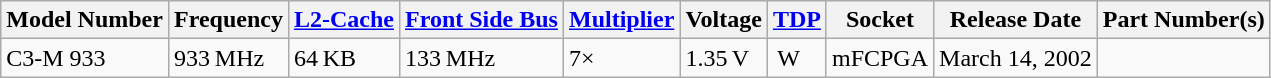<table class="wikitable">
<tr>
<th>Model Number</th>
<th>Frequency</th>
<th><a href='#'>L2-Cache</a></th>
<th><a href='#'>Front Side Bus</a></th>
<th><a href='#'>Multiplier</a></th>
<th>Voltage</th>
<th><a href='#'>TDP</a></th>
<th>Socket</th>
<th>Release Date</th>
<th>Part Number(s)</th>
</tr>
<tr>
<td>C3-M 933</td>
<td>933 MHz</td>
<td>64 KB</td>
<td>133 MHz</td>
<td>7×</td>
<td>1.35 V</td>
<td> W</td>
<td>mFCPGA</td>
<td rowspan=2>March 14, 2002</td>
<td></td>
</tr>
</table>
